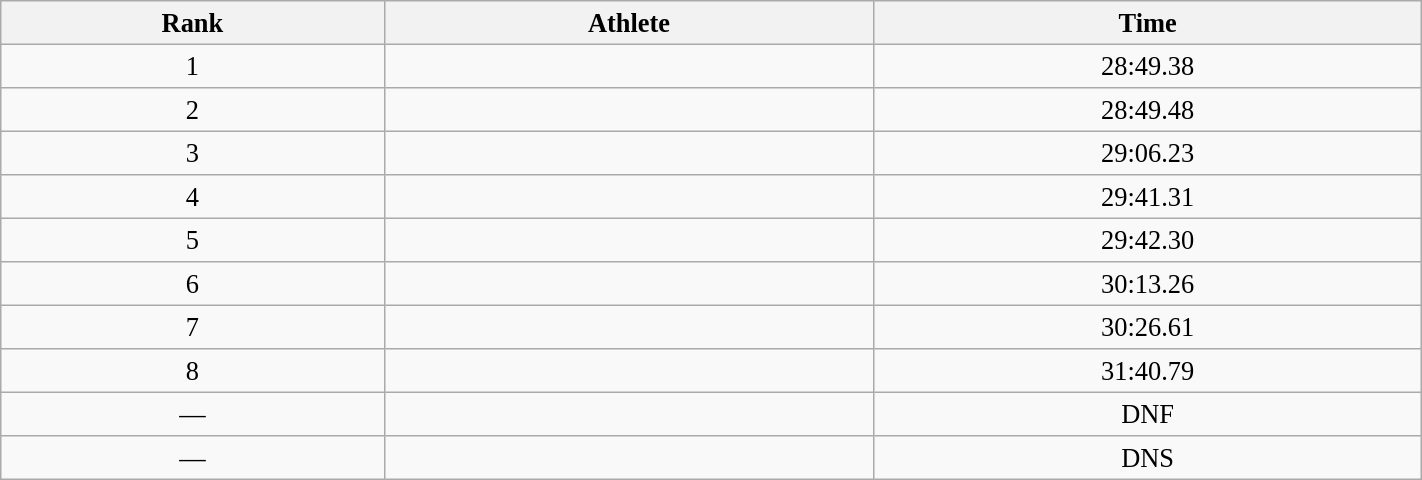<table class="wikitable" style=" text-align:center; font-size:110%;" width="75%">
<tr>
<th>Rank</th>
<th>Athlete</th>
<th>Time</th>
</tr>
<tr>
<td>1</td>
<td align=left></td>
<td>28:49.38</td>
</tr>
<tr>
<td>2</td>
<td align=left></td>
<td>28:49.48</td>
</tr>
<tr>
<td>3</td>
<td align=left></td>
<td>29:06.23</td>
</tr>
<tr>
<td>4</td>
<td align=left></td>
<td>29:41.31</td>
</tr>
<tr>
<td>5</td>
<td align=left></td>
<td>29:42.30</td>
</tr>
<tr>
<td>6</td>
<td align=left></td>
<td>30:13.26</td>
</tr>
<tr>
<td>7</td>
<td align=left></td>
<td>30:26.61</td>
</tr>
<tr>
<td>8</td>
<td align=left></td>
<td>31:40.79</td>
</tr>
<tr>
<td>—</td>
<td align=left></td>
<td>DNF</td>
</tr>
<tr>
<td>—</td>
<td align=left></td>
<td>DNS</td>
</tr>
</table>
